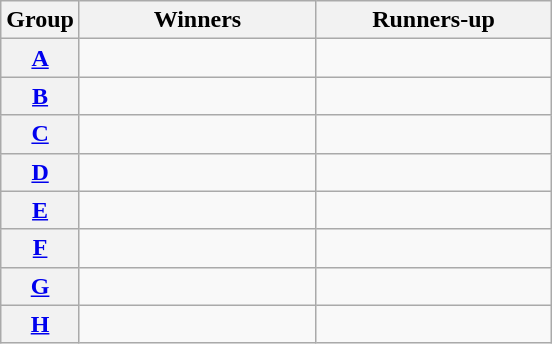<table class="wikitable">
<tr>
<th>Group</th>
<th width="150">Winners</th>
<th width="150">Runners-up</th>
</tr>
<tr>
<th><a href='#'>A</a></th>
<td></td>
<td></td>
</tr>
<tr>
<th><a href='#'>B</a></th>
<td></td>
<td></td>
</tr>
<tr>
<th><a href='#'>C</a></th>
<td></td>
<td></td>
</tr>
<tr>
<th><a href='#'>D</a></th>
<td></td>
<td></td>
</tr>
<tr>
<th><a href='#'>E</a></th>
<td></td>
<td></td>
</tr>
<tr>
<th><a href='#'>F</a></th>
<td></td>
<td></td>
</tr>
<tr>
<th><a href='#'>G</a></th>
<td></td>
<td></td>
</tr>
<tr>
<th><a href='#'>H</a></th>
<td></td>
<td></td>
</tr>
</table>
